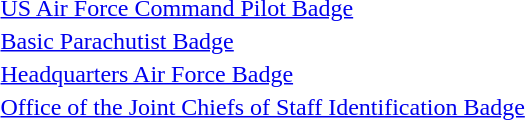<table>
<tr>
<td></td>
<td><a href='#'>US Air Force Command Pilot Badge</a></td>
</tr>
<tr>
<td></td>
<td><a href='#'>Basic Parachutist Badge</a></td>
</tr>
<tr>
<td></td>
<td><a href='#'>Headquarters Air Force Badge</a></td>
</tr>
<tr>
<td></td>
<td><a href='#'>Office of the Joint Chiefs of Staff Identification Badge</a></td>
</tr>
</table>
